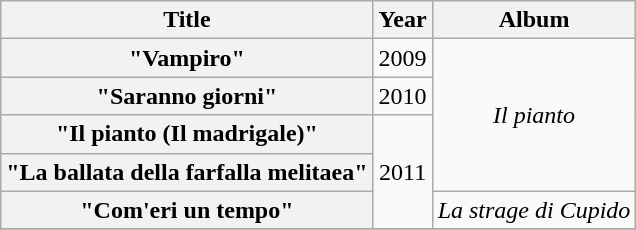<table class="wikitable plainrowheaders" style="text-align:center;">
<tr>
<th scope="col">Title</th>
<th scope="col">Year</th>
<th scope="col">Album</th>
</tr>
<tr>
<th scope="row">"Vampiro"</th>
<td>2009</td>
<td rowspan="4"><em>Il pianto</em></td>
</tr>
<tr>
<th scope="row">"Saranno giorni"</th>
<td>2010</td>
</tr>
<tr>
<th scope="row">"Il pianto (Il madrigale)"</th>
<td rowspan="3">2011</td>
</tr>
<tr>
<th scope="row">"La ballata della farfalla melitaea"</th>
</tr>
<tr>
<th scope="row">"Com'eri un tempo"</th>
<td><em>La strage di Cupido</em></td>
</tr>
<tr>
</tr>
</table>
